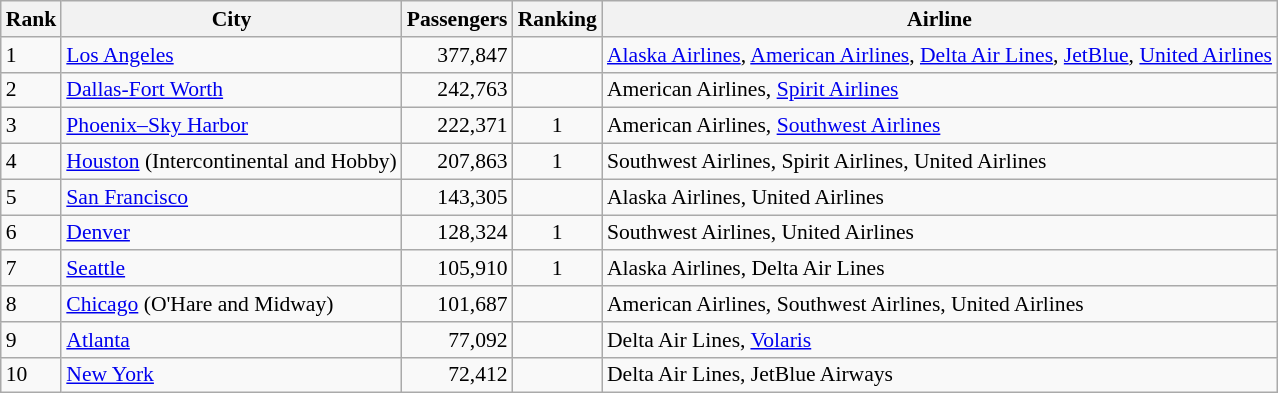<table class="wikitable" style="font-size: 90%" width= align=>
<tr>
<th>Rank</th>
<th>City</th>
<th>Passengers</th>
<th>Ranking</th>
<th>Airline</th>
</tr>
<tr>
<td>1</td>
<td><a href='#'>Los Angeles</a></td>
<td align="right">377,847</td>
<td align="center"></td>
<td><a href='#'>Alaska Airlines</a>, <a href='#'>American Airlines</a>, <a href='#'>Delta Air Lines</a>, <a href='#'>JetBlue</a>, <a href='#'>United Airlines</a></td>
</tr>
<tr>
<td>2</td>
<td><a href='#'>Dallas-Fort Worth</a></td>
<td align="right">242,763</td>
<td align="center"></td>
<td>American Airlines, <a href='#'>Spirit Airlines</a></td>
</tr>
<tr>
<td>3</td>
<td><a href='#'>Phoenix–Sky Harbor</a></td>
<td align="right">222,371</td>
<td align="center"> 1</td>
<td>American Airlines, <a href='#'>Southwest Airlines</a></td>
</tr>
<tr>
<td>4</td>
<td><a href='#'>Houston</a> (Intercontinental and Hobby)</td>
<td align="right">207,863</td>
<td align="center"> 1</td>
<td>Southwest Airlines, Spirit Airlines, United Airlines</td>
</tr>
<tr>
<td>5</td>
<td><a href='#'>San Francisco</a></td>
<td align="right">143,305</td>
<td align="center"></td>
<td>Alaska Airlines, United Airlines</td>
</tr>
<tr>
<td>6</td>
<td><a href='#'>Denver</a></td>
<td align="right">128,324</td>
<td align="center"> 1</td>
<td>Southwest Airlines, United Airlines</td>
</tr>
<tr>
<td>7</td>
<td><a href='#'>Seattle</a></td>
<td align="right">105,910</td>
<td align="center"> 1</td>
<td>Alaska Airlines, Delta Air Lines</td>
</tr>
<tr>
<td>8</td>
<td><a href='#'>Chicago</a> (O'Hare and Midway)</td>
<td align="right">101,687</td>
<td align="center"></td>
<td>American Airlines, Southwest Airlines, United Airlines</td>
</tr>
<tr>
<td>9</td>
<td><a href='#'>Atlanta</a></td>
<td align="right">77,092</td>
<td align="center"></td>
<td>Delta Air Lines, <a href='#'>Volaris</a></td>
</tr>
<tr>
<td>10</td>
<td><a href='#'>New York</a></td>
<td align="right">72,412</td>
<td align="center"></td>
<td>Delta Air Lines, JetBlue Airways</td>
</tr>
</table>
